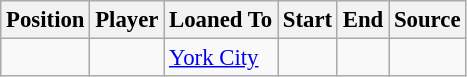<table class="wikitable sortable" style="text-align:center; font-size:95%; text-align:left;">
<tr>
<th>Position</th>
<th>Player</th>
<th>Loaned To</th>
<th>Start</th>
<th>End</th>
<th>Source</th>
</tr>
<tr>
<td align=center></td>
<td></td>
<td> <a href='#'>York City</a></td>
<td></td>
<td></td>
<td></td>
</tr>
</table>
